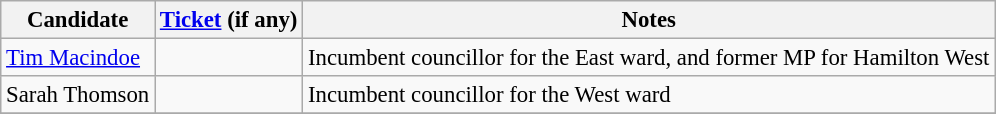<table class="wikitable" style="font-size: 95%">
<tr>
<th>Candidate</th>
<th><a href='#'>Ticket</a> (if any)</th>
<th>Notes</th>
</tr>
<tr>
<td><a href='#'>Tim Macindoe</a></td>
<td></td>
<td>Incumbent councillor for the East ward, and former MP for Hamilton West</td>
</tr>
<tr>
<td>Sarah Thomson</td>
<td></td>
<td>Incumbent councillor for the West ward</td>
</tr>
<tr>
</tr>
</table>
